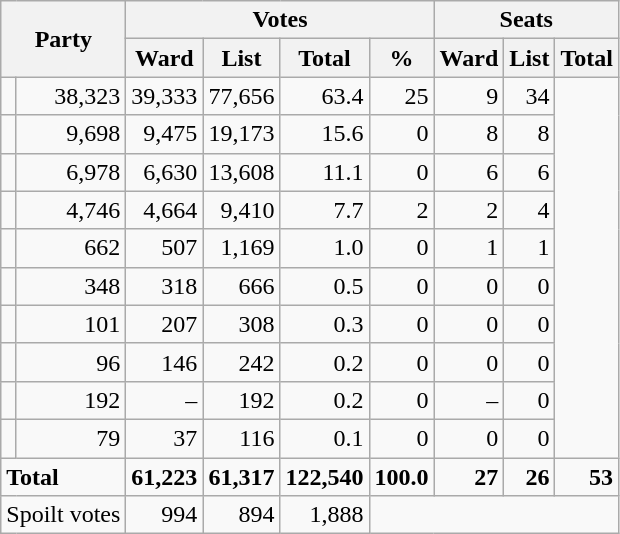<table class=wikitable style="text-align:right">
<tr>
<th rowspan="2" colspan="2">Party</th>
<th colspan="4" align="center">Votes</th>
<th colspan="3" align="center">Seats</th>
</tr>
<tr>
<th>Ward</th>
<th>List</th>
<th>Total</th>
<th>%</th>
<th>Ward</th>
<th>List</th>
<th>Total</th>
</tr>
<tr>
<td></td>
<td>38,323</td>
<td>39,333</td>
<td>77,656</td>
<td>63.4</td>
<td>25</td>
<td>9</td>
<td>34</td>
</tr>
<tr>
<td></td>
<td>9,698</td>
<td>9,475</td>
<td>19,173</td>
<td>15.6</td>
<td>0</td>
<td>8</td>
<td>8</td>
</tr>
<tr>
<td></td>
<td>6,978</td>
<td>6,630</td>
<td>13,608</td>
<td>11.1</td>
<td>0</td>
<td>6</td>
<td>6</td>
</tr>
<tr>
<td></td>
<td>4,746</td>
<td>4,664</td>
<td>9,410</td>
<td>7.7</td>
<td>2</td>
<td>2</td>
<td>4</td>
</tr>
<tr>
<td></td>
<td>662</td>
<td>507</td>
<td>1,169</td>
<td>1.0</td>
<td>0</td>
<td>1</td>
<td>1</td>
</tr>
<tr>
<td></td>
<td>348</td>
<td>318</td>
<td>666</td>
<td>0.5</td>
<td>0</td>
<td>0</td>
<td>0</td>
</tr>
<tr>
<td></td>
<td>101</td>
<td>207</td>
<td>308</td>
<td>0.3</td>
<td>0</td>
<td>0</td>
<td>0</td>
</tr>
<tr>
<td></td>
<td>96</td>
<td>146</td>
<td>242</td>
<td>0.2</td>
<td>0</td>
<td>0</td>
<td>0</td>
</tr>
<tr>
<td></td>
<td>192</td>
<td>–</td>
<td>192</td>
<td>0.2</td>
<td>0</td>
<td>–</td>
<td>0</td>
</tr>
<tr>
<td></td>
<td>79</td>
<td>37</td>
<td>116</td>
<td>0.1</td>
<td>0</td>
<td>0</td>
<td>0</td>
</tr>
<tr>
<td colspan="2" style="text-align:left"><strong>Total</strong></td>
<td><strong>61,223</strong></td>
<td><strong>61,317</strong></td>
<td><strong>122,540</strong></td>
<td><strong>100.0</strong></td>
<td><strong>27</strong></td>
<td><strong>26</strong></td>
<td><strong>53</strong></td>
</tr>
<tr>
<td colspan="2" style="text-align:left">Spoilt votes</td>
<td>994</td>
<td>894</td>
<td>1,888</td>
</tr>
</table>
